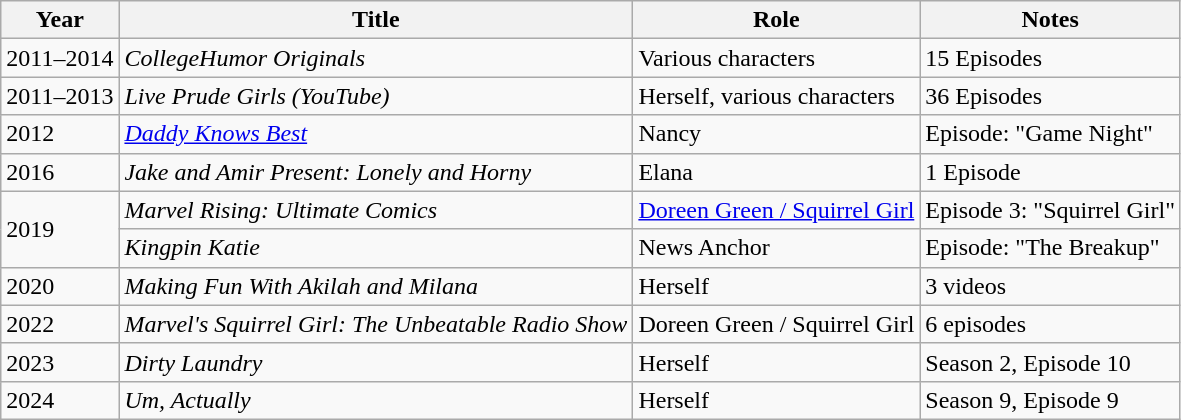<table class="wikitable sortable">
<tr>
<th>Year</th>
<th>Title</th>
<th>Role</th>
<th class="unsortable">Notes</th>
</tr>
<tr>
<td>2011–2014</td>
<td><em>CollegeHumor Originals</em></td>
<td>Various characters</td>
<td>15 Episodes</td>
</tr>
<tr>
<td>2011–2013</td>
<td><em>Live Prude Girls (YouTube)</em></td>
<td>Herself, various characters</td>
<td>36 Episodes</td>
</tr>
<tr>
<td>2012</td>
<td><em><a href='#'>Daddy Knows Best</a></em></td>
<td>Nancy</td>
<td>Episode: "Game Night"</td>
</tr>
<tr>
<td>2016</td>
<td><em>Jake and Amir Present: Lonely and Horny</em></td>
<td>Elana</td>
<td>1 Episode</td>
</tr>
<tr>
<td rowspan="2">2019</td>
<td><em>Marvel Rising: Ultimate Comics</em></td>
<td><a href='#'>Doreen Green / Squirrel Girl</a></td>
<td>Episode 3: "Squirrel Girl"</td>
</tr>
<tr>
<td><em>Kingpin Katie</em></td>
<td>News Anchor</td>
<td>Episode: "The Breakup"</td>
</tr>
<tr>
<td>2020</td>
<td><em>Making Fun With Akilah and Milana</em></td>
<td>Herself</td>
<td>3 videos</td>
</tr>
<tr>
<td>2022</td>
<td><em>Marvel's Squirrel Girl: The Unbeatable Radio Show</em></td>
<td>Doreen Green / Squirrel Girl</td>
<td>6 episodes</td>
</tr>
<tr>
<td>2023</td>
<td><em>Dirty Laundry</em></td>
<td>Herself</td>
<td>Season 2, Episode 10</td>
</tr>
<tr>
<td>2024</td>
<td><em>Um, Actually</em></td>
<td>Herself</td>
<td>Season 9, Episode 9</td>
</tr>
</table>
